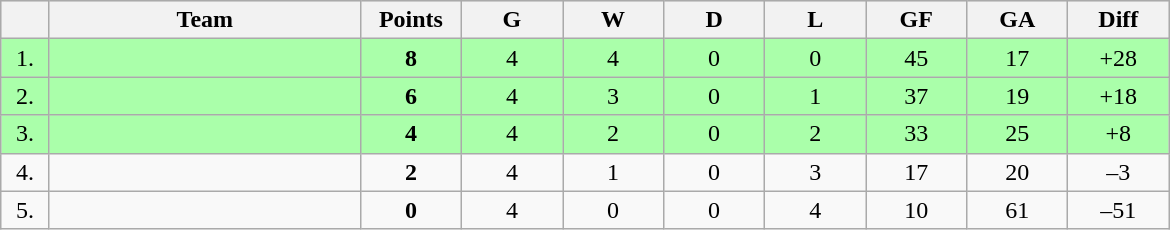<table class=wikitable style="text-align:center">
<tr bgcolor="#DCDCDC">
<th width="25"></th>
<th width="200">Team</th>
<th width="60">Points</th>
<th width="60">G</th>
<th width="60">W</th>
<th width="60">D</th>
<th width="60">L</th>
<th width="60">GF</th>
<th width="60">GA</th>
<th width="60">Diff</th>
</tr>
<tr bgcolor=#AAFFAA>
<td>1.</td>
<td align=left></td>
<td><strong>8</strong></td>
<td>4</td>
<td>4</td>
<td>0</td>
<td>0</td>
<td>45</td>
<td>17</td>
<td>+28</td>
</tr>
<tr bgcolor=#AAFFAA>
<td>2.</td>
<td align=left></td>
<td><strong>6</strong></td>
<td>4</td>
<td>3</td>
<td>0</td>
<td>1</td>
<td>37</td>
<td>19</td>
<td>+18</td>
</tr>
<tr bgcolor=#AAFFAA>
<td>3.</td>
<td align=left></td>
<td><strong>4</strong></td>
<td>4</td>
<td>2</td>
<td>0</td>
<td>2</td>
<td>33</td>
<td>25</td>
<td>+8</td>
</tr>
<tr>
<td>4.</td>
<td align=left></td>
<td><strong>2</strong></td>
<td>4</td>
<td>1</td>
<td>0</td>
<td>3</td>
<td>17</td>
<td>20</td>
<td>–3</td>
</tr>
<tr>
<td>5.</td>
<td align=left></td>
<td><strong>0</strong></td>
<td>4</td>
<td>0</td>
<td>0</td>
<td>4</td>
<td>10</td>
<td>61</td>
<td>–51</td>
</tr>
</table>
